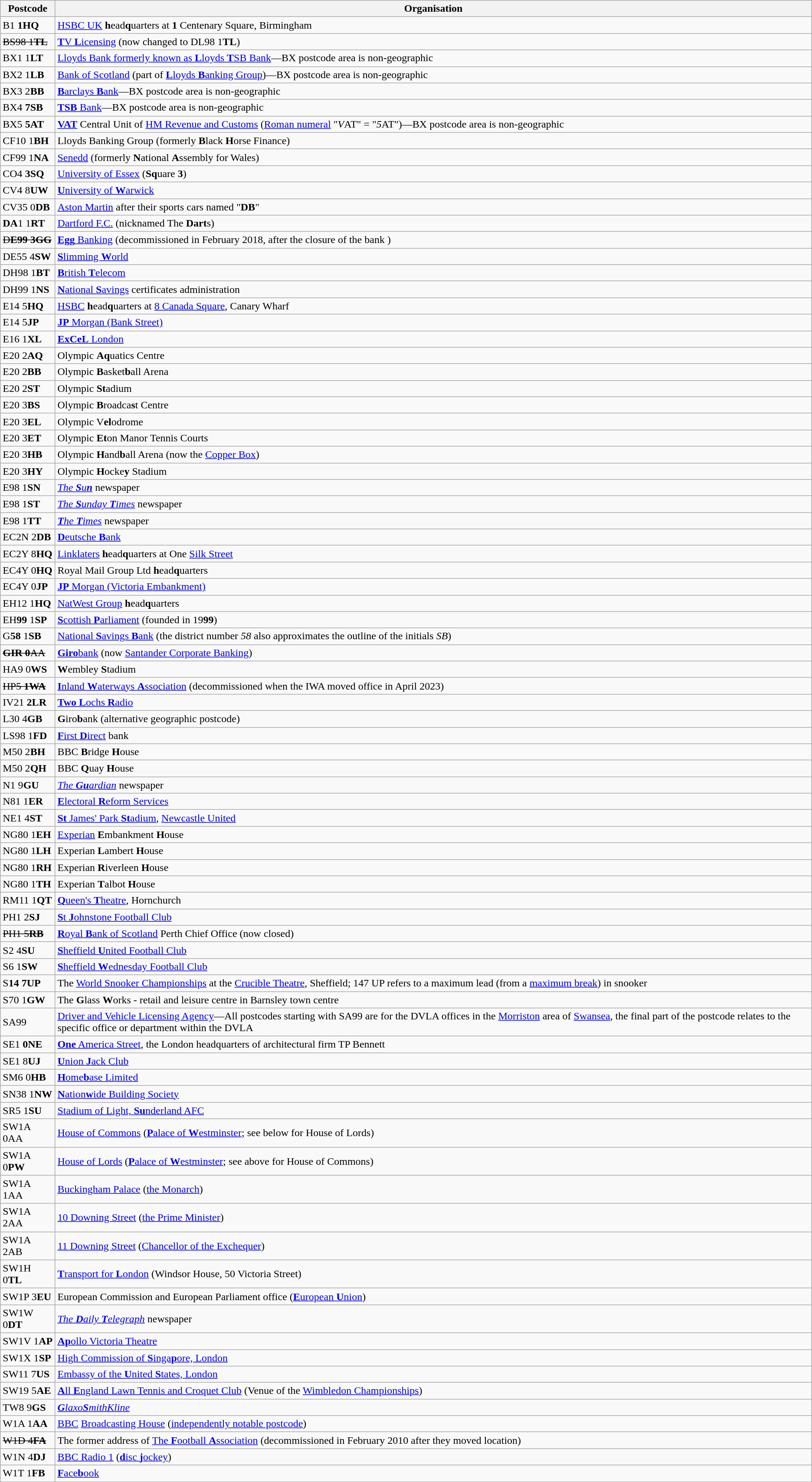<table class="wikitable">
<tr>
<th>Postcode</th>
<th>Organisation</th>
</tr>
<tr>
<td>B1 <strong>1HQ</strong></td>
<td><a href='#'>HSBC UK</a> <strong>h</strong>ead<strong>q</strong>uarters at <strong>1</strong> Centenary Square, Birmingham</td>
</tr>
<tr>
<td><s>BS98 1<strong>TL</strong></s></td>
<td><a href='#'><strong>T</strong>V <strong>L</strong>icensing</a> (now changed to DL98 1<strong>TL</strong>)</td>
</tr>
<tr>
<td>BX1 1<strong>LT</strong></td>
<td><a href='#'>Lloyds Bank formerly known as <strong>L</strong>loyds <strong>T</strong>SB Bank</a>—BX postcode area is non-geographic</td>
</tr>
<tr>
<td>BX2 1<strong>LB</strong></td>
<td><a href='#'>Bank of Scotland</a> (part of <a href='#'><strong>L</strong>loyds <strong>B</strong>anking Group</a>)—BX postcode area is non-geographic</td>
</tr>
<tr>
<td>BX3 2<strong>BB</strong></td>
<td><a href='#'><strong>B</strong>arclays <strong>B</strong>ank</a>—BX postcode area is non-geographic</td>
</tr>
<tr>
<td>BX4 <strong>7SB</strong></td>
<td><a href='#'><strong>TSB</strong> Bank</a>—BX postcode area is non-geographic</td>
</tr>
<tr>
<td>BX5 <strong>5AT</strong></td>
<td><strong><a href='#'>VAT</a></strong> Central Unit of <a href='#'>HM Revenue and Customs</a> (<a href='#'>Roman numeral</a> "<em>V</em>AT" = "<em>5</em>AT")—BX postcode area is non-geographic</td>
</tr>
<tr>
<td>CF10 1<strong>BH</strong></td>
<td>Lloyds Banking Group (formerly <strong>B</strong>lack <strong>H</strong>orse Finance)</td>
</tr>
<tr>
<td>CF99 1<strong>NA</strong></td>
<td><a href='#'>Senedd</a> (formerly <strong>N</strong>ational <strong>A</strong>ssembly for Wales)</td>
</tr>
<tr>
<td>CO4 <strong>3SQ</strong></td>
<td><a href='#'>University of Essex</a> (<strong>Sq</strong>uare <strong>3</strong>)</td>
</tr>
<tr>
<td>CV4 8<strong>UW</strong></td>
<td><a href='#'><strong>U</strong>niversity of <strong>W</strong>arwick</a></td>
</tr>
<tr>
<td>CV35 0<strong>DB</strong></td>
<td><a href='#'>Aston Martin</a> after their sports cars named "<strong>DB</strong>"</td>
</tr>
<tr>
<td><strong>DA</strong>1 1<strong>RT</strong></td>
<td><a href='#'>Dartford F.C.</a> (nicknamed The <strong>Dart</strong>s)</td>
</tr>
<tr>
<td><s>D<strong>E99</strong> <strong>3GG</strong></s></td>
<td><a href='#'><strong>Egg</strong> Banking</a> (decommissioned in February 2018, after the closure of the bank )</td>
</tr>
<tr>
<td>DE55 4<strong>SW</strong></td>
<td><a href='#'><strong>S</strong>limming <strong>W</strong>orld</a></td>
</tr>
<tr>
<td>DH98 1<strong>BT</strong></td>
<td><a href='#'><strong>B</strong>ritish <strong>T</strong>elecom</a></td>
</tr>
<tr>
<td>DH99 1<strong>NS</strong></td>
<td><a href='#'><strong>N</strong>ational <strong>S</strong>avings</a> certificates administration</td>
</tr>
<tr>
<td>E14 5<strong>HQ</strong></td>
<td><a href='#'>HSBC</a> <strong>h</strong>ead<strong>q</strong>uarters at <a href='#'>8 Canada Square</a>, Canary Wharf</td>
</tr>
<tr>
<td>E14 5<strong>JP</strong></td>
<td><a href='#'><strong>JP</strong> Morgan (Bank Street)</a></td>
</tr>
<tr>
<td>E16 1<strong>XL</strong></td>
<td><a href='#'><strong>ExCeL</strong> London</a></td>
</tr>
<tr>
<td>E20 2<strong>AQ</strong></td>
<td>Olympic <strong>Aq</strong>uatics Centre</td>
</tr>
<tr>
<td>E20 2<strong>BB</strong></td>
<td>Olympic <strong>B</strong>asket<strong>b</strong>all Arena</td>
</tr>
<tr>
<td>E20 2<strong>ST</strong></td>
<td>Olympic <strong>St</strong>adium</td>
</tr>
<tr>
<td>E20 3<strong>BS</strong></td>
<td>Olympic <strong>B</strong>roadca<strong>s</strong>t Centre</td>
</tr>
<tr>
<td>E20 3<strong>EL</strong></td>
<td>Olympic V<strong>el</strong>odrome</td>
</tr>
<tr>
<td>E20 3<strong>ET</strong></td>
<td>Olympic <strong>Et</strong>on Manor Tennis Courts</td>
</tr>
<tr>
<td>E20 3<strong>HB</strong></td>
<td>Olympic <strong>H</strong>and<strong>b</strong>all Arena (now the <a href='#'>Copper Box</a>)</td>
</tr>
<tr>
<td>E20 3<strong>HY</strong></td>
<td>Olympic <strong>H</strong>ocke<strong>y</strong> Stadium</td>
</tr>
<tr>
<td>E98 1<strong>SN</strong></td>
<td><em><a href='#'>The <strong>S</strong>u<strong>n</strong></a></em> newspaper</td>
</tr>
<tr>
<td>E98 1<strong>ST</strong></td>
<td><em><a href='#'>The <strong>S</strong>unday <strong>T</strong>imes</a></em> newspaper</td>
</tr>
<tr>
<td>E98 1<strong>TT</strong></td>
<td><em><a href='#'><strong>T</strong>he <strong>T</strong>imes</a></em> newspaper</td>
</tr>
<tr>
<td>EC2N 2<strong>DB</strong></td>
<td><a href='#'><strong>D</strong>eutsche <strong>B</strong>ank</a></td>
</tr>
<tr>
<td>EC2Y 8<strong>HQ</strong></td>
<td><a href='#'>Linklaters</a> <strong>h</strong>ead<strong>q</strong>uarters at One <a href='#'>Silk Street</a></td>
</tr>
<tr>
<td>EC4Y 0<strong>HQ</strong></td>
<td>Royal Mail Group Ltd <strong>h</strong>ead<strong>q</strong>uarters</td>
</tr>
<tr>
<td>EC4Y 0<strong>JP</strong></td>
<td><a href='#'><strong>JP</strong> Morgan (Victoria Embankment)</a></td>
</tr>
<tr>
<td>EH12 1<strong>HQ</strong></td>
<td><a href='#'>NatWest Group</a> <strong>h</strong>ead<strong>q</strong>uarters</td>
</tr>
<tr>
<td>EH<strong>99</strong> 1<strong>SP</strong></td>
<td><a href='#'><strong>S</strong>cottish <strong>P</strong>arliament</a> (founded in 19<strong>99</strong>)</td>
</tr>
<tr>
<td>G<strong>58</strong> 1<strong>SB</strong></td>
<td><a href='#'>National <strong>S</strong>avings <strong>B</strong>ank</a> (the district number <em>58</em> also approximates the outline of the initials <em>SB</em>)</td>
</tr>
<tr>
<td><s><strong>GIR 0</strong>AA</s></td>
<td><a href='#'><strong>Giro</strong>bank</a> (now <a href='#'>Santander Corporate Banking</a>)</td>
</tr>
<tr>
<td>HA9 0<strong>WS</strong></td>
<td><strong>W</strong>embley <strong>S</strong>tadium</td>
</tr>
<tr>
<td><s>HP5 <strong>1WA</strong></s></td>
<td><a href='#'><strong>I</strong>nland <strong>W</strong>aterways <strong>A</strong>ssociation</a> (decommissioned when the IWA moved office in April 2023)</td>
</tr>
<tr>
<td>IV21 <strong>2LR</strong></td>
<td><a href='#'><strong>Two</strong> <strong>L</strong>ochs <strong>R</strong>adio</a></td>
</tr>
<tr>
<td>L30 4<strong>GB</strong></td>
<td><strong>G</strong>iro<strong>b</strong>ank (alternative geographic postcode)</td>
</tr>
<tr>
<td>LS98 1<strong>FD</strong></td>
<td><a href='#'><strong>F</strong>irst <strong>D</strong>irect</a> bank</td>
</tr>
<tr>
<td>M50 2<strong>BH</strong></td>
<td>BBC <strong>B</strong>ridge <strong>H</strong>ouse</td>
</tr>
<tr>
<td>M50 2<strong>QH</strong></td>
<td>BBC <strong>Q</strong>uay <strong>H</strong>ouse</td>
</tr>
<tr>
<td>N1 9<strong>GU</strong></td>
<td><em><a href='#'>The <strong>Gu</strong>ardian</a></em> newspaper</td>
</tr>
<tr>
<td>N81 1<strong>ER</strong></td>
<td><a href='#'><strong>E</strong>lectoral <strong>R</strong>eform Services</a></td>
</tr>
<tr>
<td>NE1 4<strong>ST</strong></td>
<td><a href='#'><strong>St</strong> James' Park <strong>St</strong>adium</a>, <a href='#'>Newcastle United</a></td>
</tr>
<tr>
<td>NG80 1<strong>EH</strong></td>
<td><a href='#'>Experian</a> <strong>E</strong>mbankment <strong>H</strong>ouse</td>
</tr>
<tr>
<td>NG80 1<strong>LH</strong></td>
<td>Experian <strong>L</strong>ambert <strong>H</strong>ouse</td>
</tr>
<tr>
<td>NG80 1<strong>RH</strong></td>
<td>Experian <strong>R</strong>iverleen <strong>H</strong>ouse</td>
</tr>
<tr>
<td>NG80 1<strong>TH</strong></td>
<td>Experian <strong>T</strong>albot <strong>H</strong>ouse</td>
</tr>
<tr>
<td>RM11 1<strong>QT</strong></td>
<td><a href='#'><strong>Q</strong>ueen's <strong>T</strong>heatre</a>, Hornchurch</td>
</tr>
<tr>
<td>PH1 2<strong>SJ</strong></td>
<td><a href='#'><strong>S</strong>t <strong>J</strong>ohnstone Football Club</a></td>
</tr>
<tr>
<td><s>PH1 5<strong>RB</strong></s></td>
<td><strong><a href='#'>R</a></strong><a href='#'>oyal <strong>B</strong>ank of Scotland</a> Perth Chief Office (now closed)</td>
</tr>
<tr>
<td>S2 4<strong>SU</strong></td>
<td><a href='#'><strong>S</strong>heffield <strong>U</strong>nited Football Club</a></td>
</tr>
<tr>
<td>S6 1<strong>SW</strong></td>
<td><a href='#'><strong>S</strong>heffield <strong>W</strong>ednesday Football Club</a></td>
</tr>
<tr>
<td>S<strong>14 7UP</strong></td>
<td>The <a href='#'>World Snooker Championships</a> at the <a href='#'>Crucible Theatre</a>, Sheffield; 147 UP refers to a maximum lead (from a <a href='#'>maximum break</a>) in snooker</td>
</tr>
<tr>
<td>S70 1<strong>GW</strong></td>
<td>The <strong>G</strong>lass <strong>W</strong>orks - retail and leisure centre in Barnsley town centre</td>
</tr>
<tr>
<td>SA99</td>
<td><a href='#'>Driver and Vehicle Licensing Agency</a>—All postcodes starting with SA99 are for the DVLA offices in the <a href='#'>Morriston</a> area of <a href='#'>Swansea</a>, the final part of the postcode relates to the specific office or department within the DVLA</td>
</tr>
<tr>
<td>SE1 <strong>0NE</strong></td>
<td><a href='#'><strong>One</strong> America Street</a>, the London headquarters of architectural firm TP Bennett</td>
</tr>
<tr>
<td>SE1 8<strong>UJ</strong></td>
<td><a href='#'><strong>U</strong>nion <strong>J</strong>ack Club</a></td>
</tr>
<tr>
<td>SM6 0<strong>HB</strong></td>
<td><a href='#'><strong>H</strong>ome<strong>b</strong>ase Limited</a></td>
</tr>
<tr>
<td>SN38 1<strong>NW</strong></td>
<td><a href='#'><strong>N</strong>ation<strong>w</strong>ide Building Society</a></td>
</tr>
<tr>
<td>SR5 1<strong>SU</strong></td>
<td><a href='#'>Stadium of Light, <strong>Su</strong>nderland AFC</a></td>
</tr>
<tr>
<td>SW1A 0AA</td>
<td><a href='#'>House of Commons</a> (<a href='#'><strong>P</strong>alace of <strong>W</strong>estminster</a>; see below for House of Lords)</td>
</tr>
<tr>
<td>SW1A 0<strong>PW</strong></td>
<td><a href='#'>House of Lords</a> (<a href='#'><strong>P</strong>alace of <strong>W</strong>estminster</a>; see above for House of Commons)</td>
</tr>
<tr>
<td>SW1A 1AA</td>
<td><a href='#'>Buckingham Palace</a> (<a href='#'>the Monarch</a>)</td>
</tr>
<tr>
<td>SW1A 2AA</td>
<td><a href='#'>10 Downing Street</a> (<a href='#'>the Prime Minister</a>)</td>
</tr>
<tr>
<td>SW1A 2AB</td>
<td><a href='#'>11 Downing Street</a> (<a href='#'>Chancellor of the Exchequer</a>)</td>
</tr>
<tr>
<td>SW1H 0<strong>TL</strong></td>
<td><a href='#'><strong>T</strong>ransport for <strong>L</strong>ondon</a> (Windsor House, 50 Victoria Street)</td>
</tr>
<tr>
<td>SW1P 3<strong>EU</strong></td>
<td>European Commission and European Parliament office (<a href='#'><strong>E</strong>uropean <strong>U</strong>nion</a>)</td>
</tr>
<tr>
<td>SW1W 0<strong>DT</strong></td>
<td><em><a href='#'>The <strong>D</strong>aily <strong>T</strong>elegraph</a></em> newspaper</td>
</tr>
<tr>
<td>SW1V 1<strong>AP</strong></td>
<td><a href='#'><strong>Ap</strong>ollo Victoria Theatre</a></td>
</tr>
<tr>
<td>SW1X 1<strong>SP</strong></td>
<td><a href='#'>High Commission of <strong>S</strong>inga<strong>p</strong>ore, London</a></td>
</tr>
<tr>
<td>SW11 7<strong>US</strong></td>
<td><a href='#'>Embassy of the <strong>U</strong>nited <strong>S</strong>tates, London</a></td>
</tr>
<tr>
<td>SW19 5<strong>AE</strong></td>
<td><a href='#'><strong>A</strong>ll <strong>E</strong>ngland Lawn Tennis and Croquet Club</a> (Venue of the <a href='#'>Wimbledon Championships</a>)</td>
</tr>
<tr>
<td>TW8 9<strong>GS</strong></td>
<td><em><a href='#'><strong>G</strong>laxo<strong>S</strong>mithKline</a></em></td>
</tr>
<tr>
<td>W1A 1<strong>AA</strong></td>
<td><a href='#'>BBC</a> <a href='#'>Broadcasting House</a> (<a href='#'>independently notable postcode</a>)</td>
</tr>
<tr>
<td><s>W1D 4<strong>FA</strong></s></td>
<td>The former address of <a href='#'>The <strong>F</strong>ootball <strong>A</strong>ssociation</a> (decommissioned in February 2010 after they moved location)</td>
</tr>
<tr>
<td>W1N 4<strong>DJ</strong></td>
<td><a href='#'>BBC Radio 1</a> (<a href='#'><strong>d</strong>isc <strong>j</strong>ockey</a>)</td>
</tr>
<tr>
<td>W1T 1<strong>FB</strong></td>
<td><a href='#'><strong>F</strong>ace<strong>b</strong>ook</a></td>
</tr>
</table>
